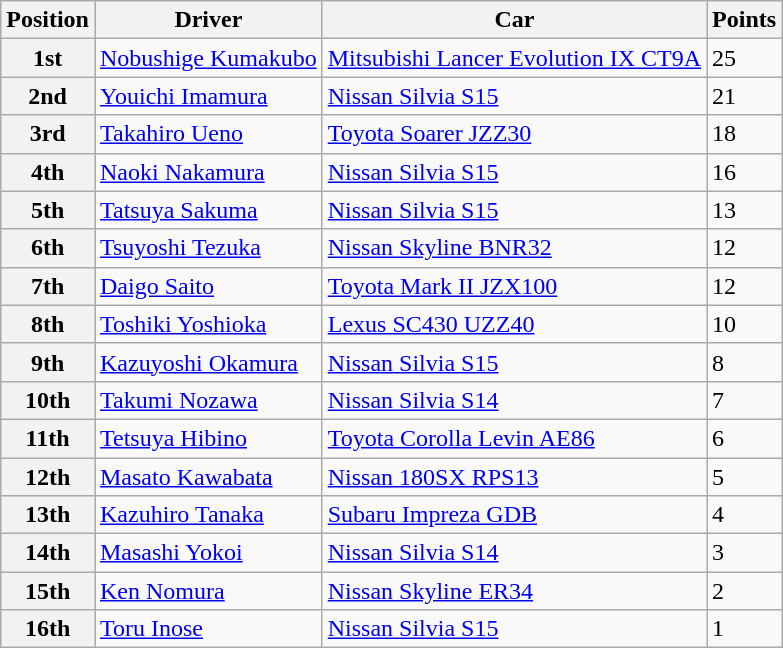<table class="wikitable">
<tr>
<th>Position</th>
<th>Driver</th>
<th>Car</th>
<th>Points</th>
</tr>
<tr>
<th>1st</th>
<td><a href='#'>Nobushige Kumakubo</a></td>
<td><a href='#'>Mitsubishi Lancer Evolution IX CT9A</a></td>
<td>25</td>
</tr>
<tr>
<th>2nd</th>
<td><a href='#'>Youichi Imamura</a></td>
<td><a href='#'>Nissan Silvia S15</a></td>
<td>21</td>
</tr>
<tr>
<th>3rd</th>
<td><a href='#'>Takahiro Ueno</a></td>
<td><a href='#'>Toyota Soarer JZZ30</a></td>
<td>18</td>
</tr>
<tr>
<th>4th</th>
<td><a href='#'>Naoki Nakamura</a></td>
<td><a href='#'>Nissan Silvia S15</a></td>
<td>16</td>
</tr>
<tr>
<th>5th</th>
<td><a href='#'>Tatsuya Sakuma</a></td>
<td><a href='#'>Nissan Silvia S15</a></td>
<td>13</td>
</tr>
<tr>
<th>6th</th>
<td><a href='#'>Tsuyoshi Tezuka</a></td>
<td><a href='#'>Nissan Skyline BNR32</a></td>
<td>12</td>
</tr>
<tr>
<th>7th</th>
<td><a href='#'>Daigo Saito</a></td>
<td><a href='#'>Toyota Mark II JZX100</a></td>
<td>12</td>
</tr>
<tr>
<th>8th</th>
<td><a href='#'>Toshiki Yoshioka</a></td>
<td><a href='#'>Lexus SC430 UZZ40</a></td>
<td>10</td>
</tr>
<tr>
<th>9th</th>
<td><a href='#'>Kazuyoshi Okamura</a></td>
<td><a href='#'>Nissan Silvia S15</a></td>
<td>8</td>
</tr>
<tr>
<th>10th</th>
<td><a href='#'>Takumi Nozawa</a></td>
<td><a href='#'>Nissan Silvia S14</a></td>
<td>7</td>
</tr>
<tr>
<th>11th</th>
<td><a href='#'>Tetsuya Hibino</a></td>
<td><a href='#'>Toyota Corolla Levin AE86</a></td>
<td>6</td>
</tr>
<tr>
<th>12th</th>
<td><a href='#'>Masato Kawabata</a></td>
<td><a href='#'>Nissan 180SX RPS13</a></td>
<td>5</td>
</tr>
<tr>
<th>13th</th>
<td><a href='#'>Kazuhiro Tanaka</a></td>
<td><a href='#'>Subaru Impreza GDB</a></td>
<td>4</td>
</tr>
<tr>
<th>14th</th>
<td><a href='#'>Masashi Yokoi</a></td>
<td><a href='#'>Nissan Silvia S14</a></td>
<td>3</td>
</tr>
<tr>
<th>15th</th>
<td><a href='#'>Ken Nomura</a></td>
<td><a href='#'>Nissan Skyline ER34</a></td>
<td>2</td>
</tr>
<tr>
<th>16th</th>
<td><a href='#'>Toru Inose</a></td>
<td><a href='#'>Nissan Silvia S15</a></td>
<td>1</td>
</tr>
</table>
